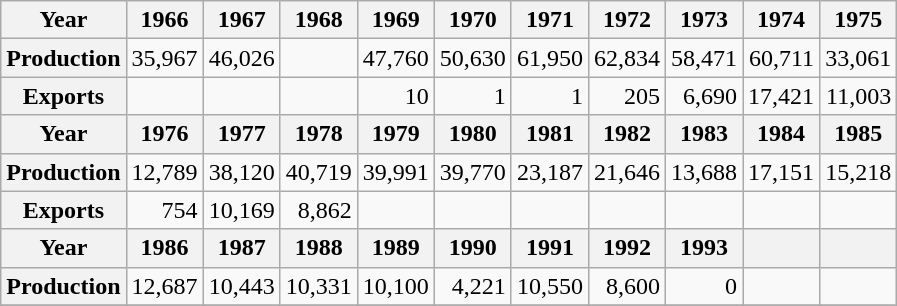<table class="wikitable">
<tr>
<th>Year</th>
<th>1966</th>
<th>1967</th>
<th>1968</th>
<th>1969</th>
<th>1970</th>
<th>1971</th>
<th>1972</th>
<th>1973</th>
<th>1974</th>
<th>1975</th>
</tr>
<tr>
<th>Production</th>
<td align="right">35,967</td>
<td align="right">46,026</td>
<td align="right"></td>
<td align="right">47,760</td>
<td align="right">50,630</td>
<td align="right">61,950</td>
<td align="right">62,834</td>
<td align="right">58,471</td>
<td align="right">60,711</td>
<td align="right">33,061</td>
</tr>
<tr>
<th>Exports</th>
<td align="right"></td>
<td align="right"></td>
<td align="right"></td>
<td align="right">10</td>
<td align="right">1</td>
<td align="right">1</td>
<td align="right">205</td>
<td align="right">6,690</td>
<td align="right">17,421</td>
<td align="right">11,003</td>
</tr>
<tr>
<th>Year</th>
<th>1976</th>
<th>1977</th>
<th>1978</th>
<th>1979</th>
<th>1980</th>
<th>1981</th>
<th>1982</th>
<th>1983</th>
<th>1984</th>
<th>1985</th>
</tr>
<tr>
<th>Production</th>
<td align="right">12,789</td>
<td align="right">38,120</td>
<td align="right">40,719</td>
<td align="right">39,991</td>
<td align="right">39,770</td>
<td align="right">23,187</td>
<td align="right">21,646</td>
<td align="right">13,688</td>
<td align="right">17,151</td>
<td align="right">15,218</td>
</tr>
<tr>
<th>Exports</th>
<td align="right">754</td>
<td align="right">10,169</td>
<td align="right">8,862</td>
<td align="right"></td>
<td align="right"></td>
<td align="right"></td>
<td align="right"></td>
<td align="right"></td>
<td align="right"></td>
<td align="right"></td>
</tr>
<tr>
<th>Year</th>
<th>1986</th>
<th>1987</th>
<th>1988</th>
<th>1989</th>
<th>1990</th>
<th>1991</th>
<th>1992</th>
<th>1993</th>
<th></th>
<th></th>
</tr>
<tr>
<th>Production</th>
<td align="right">12,687</td>
<td align="right">10,443</td>
<td align="right">10,331</td>
<td align="right">10,100</td>
<td align="right">4,221</td>
<td align="right">10,550</td>
<td align="right">8,600</td>
<td align="right">0</td>
<td align="right"></td>
<td align="right"></td>
</tr>
<tr>
</tr>
</table>
